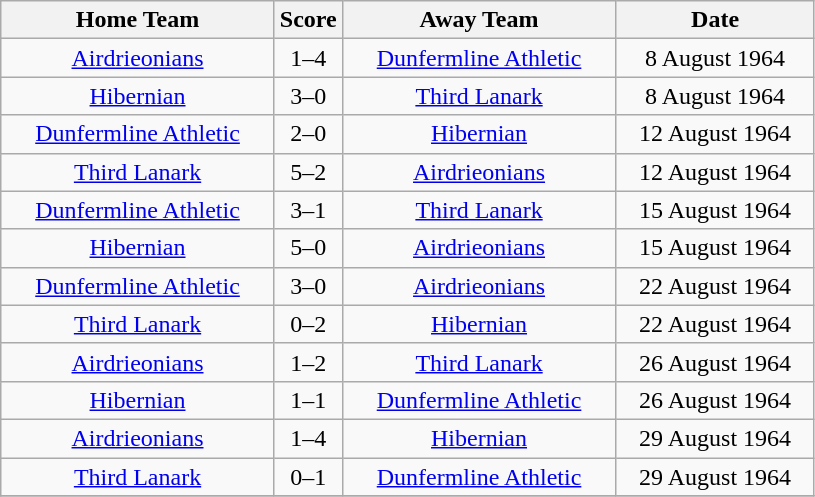<table class="wikitable" style="text-align:center;">
<tr>
<th width=175>Home Team</th>
<th width=20>Score</th>
<th width=175>Away Team</th>
<th width= 125>Date</th>
</tr>
<tr>
<td><a href='#'>Airdrieonians</a></td>
<td>1–4</td>
<td><a href='#'>Dunfermline Athletic</a></td>
<td>8 August 1964</td>
</tr>
<tr>
<td><a href='#'>Hibernian</a></td>
<td>3–0</td>
<td><a href='#'>Third Lanark</a></td>
<td>8 August 1964</td>
</tr>
<tr>
<td><a href='#'>Dunfermline Athletic</a></td>
<td>2–0</td>
<td><a href='#'>Hibernian</a></td>
<td>12 August 1964</td>
</tr>
<tr>
<td><a href='#'>Third Lanark</a></td>
<td>5–2</td>
<td><a href='#'>Airdrieonians</a></td>
<td>12 August 1964</td>
</tr>
<tr>
<td><a href='#'>Dunfermline Athletic</a></td>
<td>3–1</td>
<td><a href='#'>Third Lanark</a></td>
<td>15 August 1964</td>
</tr>
<tr>
<td><a href='#'>Hibernian</a></td>
<td>5–0</td>
<td><a href='#'>Airdrieonians</a></td>
<td>15 August 1964</td>
</tr>
<tr>
<td><a href='#'>Dunfermline Athletic</a></td>
<td>3–0</td>
<td><a href='#'>Airdrieonians</a></td>
<td>22 August 1964</td>
</tr>
<tr>
<td><a href='#'>Third Lanark</a></td>
<td>0–2</td>
<td><a href='#'>Hibernian</a></td>
<td>22 August 1964</td>
</tr>
<tr>
<td><a href='#'>Airdrieonians</a></td>
<td>1–2</td>
<td><a href='#'>Third Lanark</a></td>
<td>26 August 1964</td>
</tr>
<tr>
<td><a href='#'>Hibernian</a></td>
<td>1–1</td>
<td><a href='#'>Dunfermline Athletic</a></td>
<td>26 August 1964</td>
</tr>
<tr>
<td><a href='#'>Airdrieonians</a></td>
<td>1–4</td>
<td><a href='#'>Hibernian</a></td>
<td>29 August 1964</td>
</tr>
<tr>
<td><a href='#'>Third Lanark</a></td>
<td>0–1</td>
<td><a href='#'>Dunfermline Athletic</a></td>
<td>29 August 1964</td>
</tr>
<tr>
</tr>
</table>
